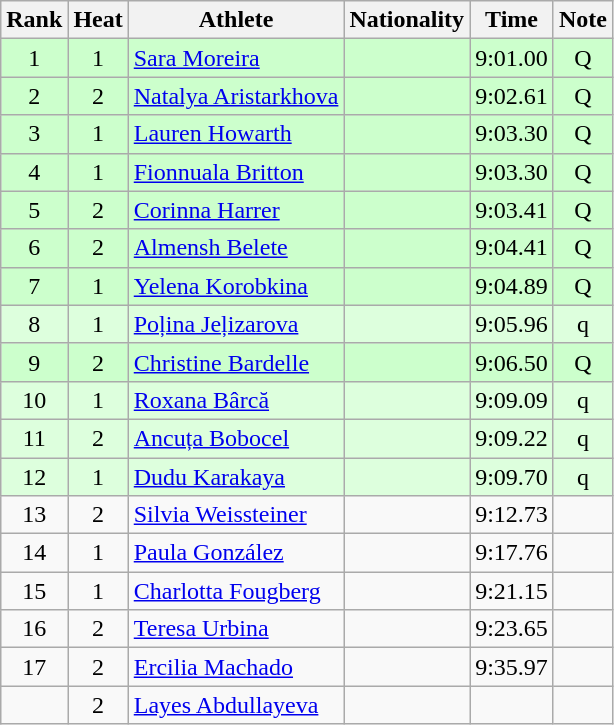<table class="wikitable sortable" style="text-align:center">
<tr>
<th>Rank</th>
<th>Heat</th>
<th>Athlete</th>
<th>Nationality</th>
<th>Time</th>
<th>Note</th>
</tr>
<tr bgcolor=ccffcc>
<td>1</td>
<td>1</td>
<td align=left><a href='#'>Sara Moreira</a></td>
<td align=left></td>
<td>9:01.00</td>
<td>Q</td>
</tr>
<tr bgcolor=ccffcc>
<td>2</td>
<td>2</td>
<td align=left><a href='#'>Natalya Aristarkhova</a></td>
<td align=left></td>
<td>9:02.61</td>
<td>Q</td>
</tr>
<tr bgcolor=ccffcc>
<td>3</td>
<td>1</td>
<td align=left><a href='#'>Lauren Howarth</a></td>
<td align=left></td>
<td>9:03.30</td>
<td>Q</td>
</tr>
<tr bgcolor=ccffcc>
<td>4</td>
<td>1</td>
<td align=left><a href='#'>Fionnuala Britton</a></td>
<td align=left></td>
<td>9:03.30</td>
<td>Q</td>
</tr>
<tr bgcolor=ccffcc>
<td>5</td>
<td>2</td>
<td align=left><a href='#'>Corinna Harrer</a></td>
<td align=left></td>
<td>9:03.41</td>
<td>Q</td>
</tr>
<tr bgcolor=ccffcc>
<td>6</td>
<td>2</td>
<td align=left><a href='#'>Almensh Belete</a></td>
<td align=left></td>
<td>9:04.41</td>
<td>Q</td>
</tr>
<tr bgcolor=ccffcc>
<td>7</td>
<td>1</td>
<td align=left><a href='#'>Yelena Korobkina</a></td>
<td align=left></td>
<td>9:04.89</td>
<td>Q</td>
</tr>
<tr bgcolor=ddffdd>
<td>8</td>
<td>1</td>
<td align=left><a href='#'>Poļina Jeļizarova</a></td>
<td align=left></td>
<td>9:05.96</td>
<td>q</td>
</tr>
<tr bgcolor=ccffcc>
<td>9</td>
<td>2</td>
<td align=left><a href='#'>Christine Bardelle</a></td>
<td align=left></td>
<td>9:06.50</td>
<td>Q</td>
</tr>
<tr bgcolor=ddffdd>
<td>10</td>
<td>1</td>
<td align=left><a href='#'>Roxana Bârcă</a></td>
<td align=left></td>
<td>9:09.09</td>
<td>q</td>
</tr>
<tr bgcolor=ddffdd>
<td>11</td>
<td>2</td>
<td align=left><a href='#'>Ancuța Bobocel</a></td>
<td align=left></td>
<td>9:09.22</td>
<td>q</td>
</tr>
<tr bgcolor=ddffdd>
<td>12</td>
<td>1</td>
<td align=left><a href='#'>Dudu Karakaya</a></td>
<td align=left></td>
<td>9:09.70</td>
<td>q</td>
</tr>
<tr>
<td>13</td>
<td>2</td>
<td align=left><a href='#'>Silvia Weissteiner</a></td>
<td align=left></td>
<td>9:12.73</td>
<td></td>
</tr>
<tr>
<td>14</td>
<td>1</td>
<td align=left><a href='#'>Paula González</a></td>
<td align=left></td>
<td>9:17.76</td>
<td></td>
</tr>
<tr>
<td>15</td>
<td>1</td>
<td align=left><a href='#'>Charlotta Fougberg</a></td>
<td align=left></td>
<td>9:21.15</td>
<td></td>
</tr>
<tr>
<td>16</td>
<td>2</td>
<td align=left><a href='#'>Teresa Urbina</a></td>
<td align=left></td>
<td>9:23.65</td>
<td></td>
</tr>
<tr>
<td>17</td>
<td>2</td>
<td align=left><a href='#'>Ercilia Machado</a></td>
<td align=left></td>
<td>9:35.97</td>
<td></td>
</tr>
<tr>
<td></td>
<td>2</td>
<td align=left><a href='#'>Layes Abdullayeva</a></td>
<td align=left></td>
<td></td>
<td></td>
</tr>
</table>
